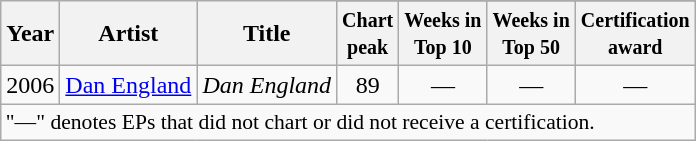<table class="wikitable">
<tr>
<th rowspan="2">Year</th>
<th rowspan="2">Artist</th>
<th rowspan="2">Title</th>
</tr>
<tr>
<th><small>Chart<br>peak</small></th>
<th><small>Weeks in<br>Top 10</small></th>
<th><small>Weeks in<br>Top 50</small></th>
<th><small>Certification<br>award</small></th>
</tr>
<tr>
<td>2006</td>
<td><a href='#'>Dan England</a></td>
<td><em>Dan England </em></td>
<td style="text-align:center;">89</td>
<td style="text-align:center;">—</td>
<td style="text-align:center;">—</td>
<td style="text-align:center;">—</td>
</tr>
<tr>
<td colspan="7" style="font-size:90%" style="text-align:center;">"—" denotes EPs that did not chart or did not receive a certification.</td>
</tr>
</table>
